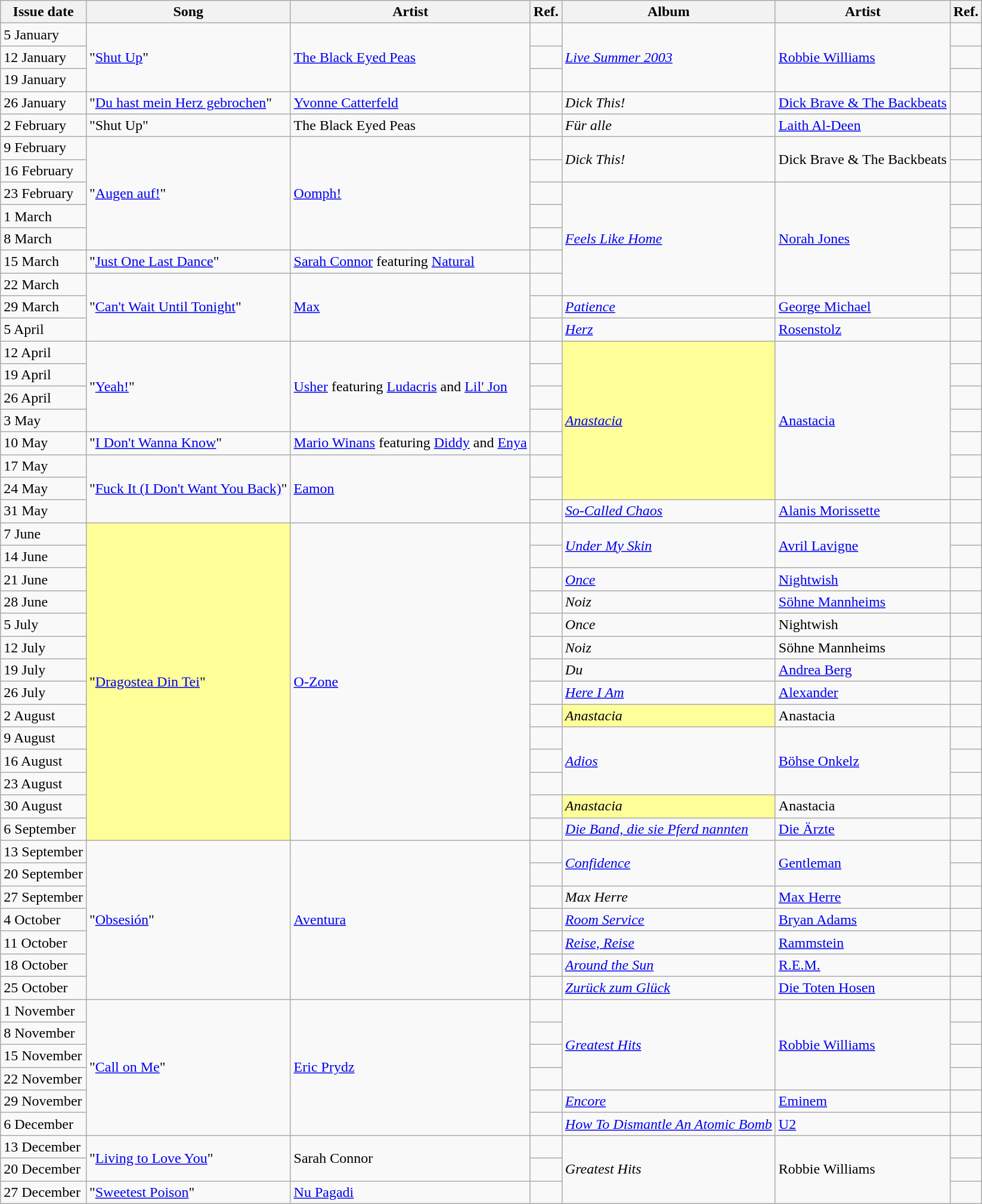<table class="sortable wikitable">
<tr>
<th>Issue date</th>
<th>Song</th>
<th>Artist</th>
<th>Ref.</th>
<th>Album</th>
<th>Artist</th>
<th>Ref.</th>
</tr>
<tr>
<td>5 January</td>
<td rowspan="3">"<a href='#'>Shut Up</a>"</td>
<td rowspan="3"><a href='#'>The Black Eyed Peas</a></td>
<td align="center"></td>
<td rowspan="3"><em><a href='#'>Live Summer 2003</a></em></td>
<td rowspan="3"><a href='#'>Robbie Williams</a></td>
<td align="center"></td>
</tr>
<tr>
<td>12 January</td>
<td align="center"></td>
<td align="center"></td>
</tr>
<tr>
<td>19 January</td>
<td align="center"></td>
<td align="center"></td>
</tr>
<tr>
<td>26 January</td>
<td>"<a href='#'>Du hast mein Herz gebrochen</a>"</td>
<td><a href='#'>Yvonne Catterfeld</a></td>
<td align="center"></td>
<td><em>Dick This!</em></td>
<td><a href='#'>Dick Brave & The Backbeats</a></td>
<td align="center"></td>
</tr>
<tr>
<td>2 February</td>
<td>"Shut Up"</td>
<td>The Black Eyed Peas</td>
<td align="center"></td>
<td><em>Für alle</em></td>
<td><a href='#'>Laith Al-Deen</a></td>
<td align="center"></td>
</tr>
<tr>
<td>9 February</td>
<td rowspan="5">"<a href='#'>Augen auf!</a>"</td>
<td rowspan="5"><a href='#'>Oomph!</a></td>
<td align="center"></td>
<td rowspan="2"><em>Dick This!</em></td>
<td rowspan="2">Dick Brave & The Backbeats</td>
<td align="center"></td>
</tr>
<tr>
<td>16 February</td>
<td align="center"></td>
<td align="center"></td>
</tr>
<tr>
<td>23 February</td>
<td align="center"></td>
<td rowspan="5"><em><a href='#'>Feels Like Home</a></em></td>
<td rowspan="5"><a href='#'>Norah Jones</a></td>
<td align="center"></td>
</tr>
<tr>
<td>1 March</td>
<td align="center"></td>
<td align="center"></td>
</tr>
<tr>
<td>8 March</td>
<td align="center"></td>
<td align="center"></td>
</tr>
<tr>
<td>15 March</td>
<td>"<a href='#'>Just One Last Dance</a>"</td>
<td><a href='#'>Sarah Connor</a> featuring <a href='#'>Natural</a></td>
<td align="center"></td>
<td align="center"></td>
</tr>
<tr>
<td>22 March</td>
<td rowspan="3">"<a href='#'>Can't Wait Until Tonight</a>"</td>
<td rowspan="3"><a href='#'>Max</a></td>
<td align="center"></td>
<td align="center"></td>
</tr>
<tr>
<td>29 March</td>
<td align="center"></td>
<td><em><a href='#'>Patience</a></em></td>
<td><a href='#'>George Michael</a></td>
<td align="center"></td>
</tr>
<tr>
<td>5 April</td>
<td align="center"></td>
<td><em><a href='#'>Herz</a></em></td>
<td><a href='#'>Rosenstolz</a></td>
<td align="center"></td>
</tr>
<tr>
<td>12 April</td>
<td rowspan="4">"<a href='#'>Yeah!</a>"</td>
<td rowspan="4"><a href='#'>Usher</a> featuring <a href='#'>Ludacris</a> and <a href='#'>Lil' Jon</a></td>
<td align="center"></td>
<td bgcolor=#FFFF99 rowspan="7"><em><a href='#'>Anastacia</a></em></td>
<td rowspan="7"><a href='#'>Anastacia</a></td>
<td align="center"></td>
</tr>
<tr>
<td>19 April</td>
<td align="center"></td>
<td align="center"></td>
</tr>
<tr>
<td>26 April</td>
<td align="center"></td>
<td align="center"></td>
</tr>
<tr>
<td>3 May</td>
<td align="center"></td>
<td align="center"></td>
</tr>
<tr>
<td>10 May</td>
<td>"<a href='#'>I Don't Wanna Know</a>"</td>
<td><a href='#'>Mario Winans</a> featuring <a href='#'>Diddy</a> and <a href='#'>Enya</a></td>
<td align="center"></td>
<td align="center"></td>
</tr>
<tr>
<td>17 May</td>
<td rowspan="3">"<a href='#'>Fuck It (I Don't Want You Back)</a>"</td>
<td rowspan="3"><a href='#'>Eamon</a></td>
<td align="center"></td>
<td align="center"></td>
</tr>
<tr>
<td>24 May</td>
<td align="center"></td>
<td align="center"></td>
</tr>
<tr>
<td>31 May</td>
<td align="center"></td>
<td><em><a href='#'>So-Called Chaos</a></em></td>
<td><a href='#'>Alanis Morissette</a></td>
<td align="center"></td>
</tr>
<tr>
<td>7 June</td>
<td bgcolor=#FFFF99 rowspan="14">"<a href='#'>Dragostea Din Tei</a>" </td>
<td rowspan="14"><a href='#'>O-Zone</a></td>
<td align="center"></td>
<td rowspan="2"><em><a href='#'>Under My Skin</a></em></td>
<td rowspan="2"><a href='#'>Avril Lavigne</a></td>
<td align="center"></td>
</tr>
<tr>
<td>14 June</td>
<td align="center"></td>
<td align="center"></td>
</tr>
<tr>
<td>21 June</td>
<td align="center"></td>
<td><em><a href='#'>Once</a></em></td>
<td><a href='#'>Nightwish</a></td>
<td align="center"></td>
</tr>
<tr>
<td>28 June</td>
<td align="center"></td>
<td><em>Noiz</em></td>
<td><a href='#'>Söhne Mannheims</a></td>
<td align="center"></td>
</tr>
<tr>
<td>5 July</td>
<td align="center"></td>
<td><em>Once</em></td>
<td>Nightwish</td>
<td align="center"></td>
</tr>
<tr>
<td>12 July</td>
<td align="center"></td>
<td><em>Noiz</em></td>
<td>Söhne Mannheims</td>
<td align="center"></td>
</tr>
<tr>
<td>19 July</td>
<td align="center"></td>
<td><em>Du</em></td>
<td><a href='#'>Andrea Berg</a></td>
<td align="center"></td>
</tr>
<tr>
<td>26 July</td>
<td align="center"></td>
<td><em><a href='#'>Here I Am</a></em></td>
<td><a href='#'>Alexander</a></td>
<td align="center"></td>
</tr>
<tr>
<td>2 August</td>
<td align="center"></td>
<td bgcolor=#FFFF99><em>Anastacia</em></td>
<td>Anastacia</td>
<td align="center"></td>
</tr>
<tr>
<td>9 August</td>
<td align="center"></td>
<td rowspan="3"><em><a href='#'>Adios</a></em></td>
<td rowspan="3"><a href='#'>Böhse Onkelz</a></td>
<td align="center"></td>
</tr>
<tr>
<td>16 August</td>
<td align="center"></td>
<td align="center"></td>
</tr>
<tr>
<td>23 August</td>
<td align="center"></td>
<td align="center"></td>
</tr>
<tr>
<td>30 August</td>
<td align="center"></td>
<td bgcolor=#FFFF99><em>Anastacia</em></td>
<td>Anastacia</td>
<td align="center"></td>
</tr>
<tr>
<td>6 September</td>
<td align="center"></td>
<td><em><a href='#'>Die Band, die sie Pferd nannten</a></em></td>
<td><a href='#'>Die Ärzte</a></td>
<td align="center"></td>
</tr>
<tr>
<td>13 September</td>
<td rowspan="7">"<a href='#'>Obsesión</a>"</td>
<td rowspan="7"><a href='#'>Aventura</a></td>
<td align="center"></td>
<td rowspan="2"><em><a href='#'>Confidence</a></em></td>
<td rowspan="2"><a href='#'>Gentleman</a></td>
<td align="center"></td>
</tr>
<tr>
<td>20 September</td>
<td align="center"></td>
<td align="center"></td>
</tr>
<tr>
<td>27 September</td>
<td align="center"></td>
<td><em>Max Herre</em></td>
<td><a href='#'>Max Herre</a></td>
<td align="center"></td>
</tr>
<tr>
<td>4 October</td>
<td align="center"></td>
<td><em><a href='#'>Room Service</a></em></td>
<td><a href='#'>Bryan Adams</a></td>
<td align="center"></td>
</tr>
<tr>
<td>11 October</td>
<td align="center"></td>
<td><em><a href='#'>Reise, Reise</a></em></td>
<td><a href='#'>Rammstein</a></td>
<td align="center"></td>
</tr>
<tr>
<td>18 October</td>
<td align="center"></td>
<td><em><a href='#'>Around the Sun</a></em></td>
<td><a href='#'>R.E.M.</a></td>
<td align="center"></td>
</tr>
<tr>
<td>25 October</td>
<td align="center"></td>
<td><em><a href='#'>Zurück zum Glück</a></em></td>
<td><a href='#'>Die Toten Hosen</a></td>
<td align="center"></td>
</tr>
<tr>
<td>1 November</td>
<td rowspan="6">"<a href='#'>Call on Me</a>"</td>
<td rowspan="6"><a href='#'>Eric Prydz</a></td>
<td align="center"></td>
<td rowspan="4"><em><a href='#'>Greatest Hits</a></em></td>
<td rowspan="4"><a href='#'>Robbie Williams</a></td>
<td align="center"></td>
</tr>
<tr>
<td>8 November</td>
<td align="center"></td>
<td align="center"></td>
</tr>
<tr>
<td>15 November</td>
<td align="center"></td>
<td align="center"></td>
</tr>
<tr>
<td>22 November</td>
<td align="center"></td>
<td align="center"></td>
</tr>
<tr>
<td>29 November</td>
<td align="center"></td>
<td><em><a href='#'>Encore</a></em></td>
<td><a href='#'>Eminem</a></td>
<td align="center"></td>
</tr>
<tr>
<td>6 December</td>
<td align="center"></td>
<td><em><a href='#'>How To Dismantle An Atomic Bomb</a></em></td>
<td><a href='#'>U2</a></td>
<td align="center"></td>
</tr>
<tr>
<td>13 December</td>
<td rowspan="2">"<a href='#'>Living to Love You</a>"</td>
<td rowspan="2">Sarah Connor</td>
<td align="center"></td>
<td rowspan="3"><em>Greatest Hits</em></td>
<td rowspan="3">Robbie Williams</td>
<td align="center"></td>
</tr>
<tr>
<td>20 December</td>
<td align="center"></td>
<td align="center"></td>
</tr>
<tr>
<td>27 December</td>
<td>"<a href='#'>Sweetest Poison</a>"</td>
<td><a href='#'>Nu Pagadi</a></td>
<td align="center"></td>
<td align="center"></td>
</tr>
</table>
